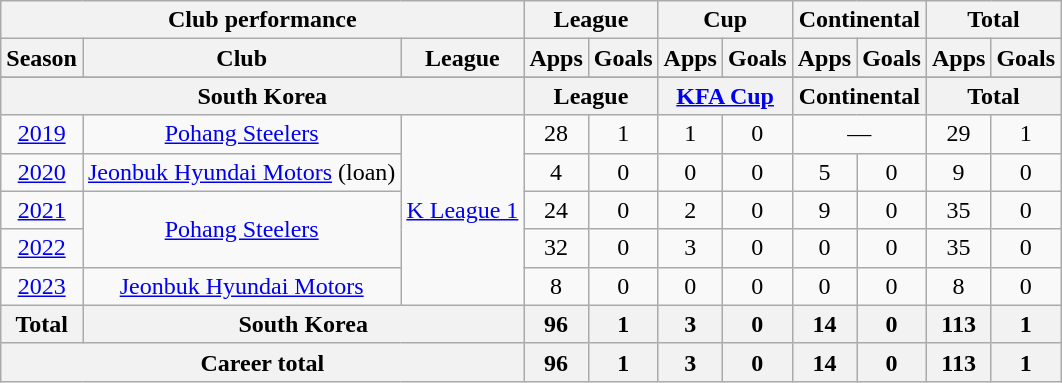<table class="wikitable" style="text-align:center">
<tr>
<th colspan=3>Club performance</th>
<th colspan=2>League</th>
<th colspan=2>Cup</th>
<th colspan=2>Continental</th>
<th colspan=2>Total</th>
</tr>
<tr>
<th>Season</th>
<th>Club</th>
<th>League</th>
<th>Apps</th>
<th>Goals</th>
<th>Apps</th>
<th>Goals</th>
<th>Apps</th>
<th>Goals</th>
<th>Apps</th>
<th>Goals</th>
</tr>
<tr>
</tr>
<tr>
<th colspan=3>South Korea</th>
<th colspan=2>League</th>
<th colspan=2><a href='#'>KFA Cup</a></th>
<th colspan=2>Continental</th>
<th colspan=2>Total</th>
</tr>
<tr>
<td><a href='#'>2019</a></td>
<td><a href='#'>Pohang Steelers</a></td>
<td rowspan=5><a href='#'>K League 1</a></td>
<td>28</td>
<td>1</td>
<td>1</td>
<td>0</td>
<td colspan="2">—</td>
<td>29</td>
<td>1</td>
</tr>
<tr>
<td><a href='#'>2020</a></td>
<td><a href='#'>Jeonbuk Hyundai Motors</a> (loan)</td>
<td>4</td>
<td>0</td>
<td>0</td>
<td>0</td>
<td>5</td>
<td>0</td>
<td>9</td>
<td>0</td>
</tr>
<tr>
<td><a href='#'>2021</a></td>
<td rowspan=2><a href='#'>Pohang Steelers</a></td>
<td>24</td>
<td>0</td>
<td>2</td>
<td>0</td>
<td>9</td>
<td>0</td>
<td>35</td>
<td>0</td>
</tr>
<tr>
<td><a href='#'>2022</a></td>
<td>32</td>
<td>0</td>
<td>3</td>
<td>0</td>
<td>0</td>
<td>0</td>
<td>35</td>
<td>0</td>
</tr>
<tr>
<td><a href='#'>2023</a></td>
<td><a href='#'>Jeonbuk Hyundai Motors</a></td>
<td>8</td>
<td>0</td>
<td>0</td>
<td>0</td>
<td>0</td>
<td>0</td>
<td>8</td>
<td>0</td>
</tr>
<tr>
<th>Total</th>
<th colspan=2>South Korea</th>
<th>96</th>
<th>1</th>
<th>3</th>
<th>0</th>
<th>14</th>
<th>0</th>
<th>113</th>
<th>1</th>
</tr>
<tr>
<th colspan=3>Career total</th>
<th>96</th>
<th>1</th>
<th>3</th>
<th>0</th>
<th>14</th>
<th>0</th>
<th>113</th>
<th>1</th>
</tr>
</table>
